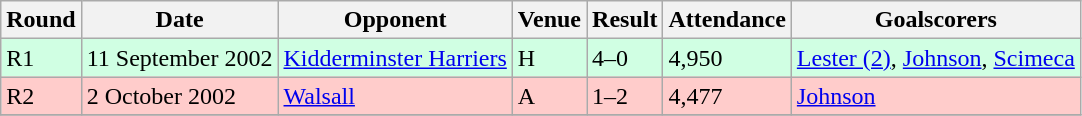<table class="wikitable">
<tr>
<th>Round</th>
<th>Date</th>
<th>Opponent</th>
<th>Venue</th>
<th>Result</th>
<th>Attendance</th>
<th>Goalscorers</th>
</tr>
<tr style="background-color: #d0ffe3;">
<td>R1</td>
<td>11 September 2002</td>
<td><a href='#'>Kidderminster Harriers</a></td>
<td>H</td>
<td>4–0</td>
<td>4,950</td>
<td><a href='#'>Lester (2)</a>, <a href='#'>Johnson</a>, <a href='#'>Scimeca</a></td>
</tr>
<tr style="background-color: #ffcccb;">
<td>R2</td>
<td>2 October 2002</td>
<td><a href='#'>Walsall</a></td>
<td>A</td>
<td>1–2</td>
<td>4,477</td>
<td><a href='#'>Johnson</a></td>
</tr>
<tr style="background-color: #ffd0e3;">
</tr>
</table>
